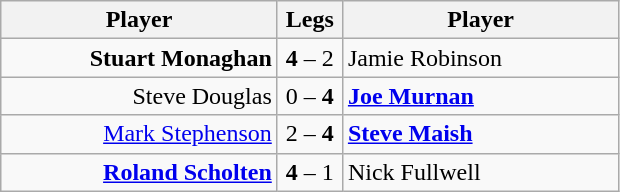<table class=wikitable style="text-align:center">
<tr>
<th width=177>Player</th>
<th width=36>Legs</th>
<th width=177>Player</th>
</tr>
<tr align=left>
<td align=right><strong>Stuart Monaghan</strong> </td>
<td align=center><strong>4</strong> – 2</td>
<td> Jamie Robinson</td>
</tr>
<tr align=left>
<td align=right>Steve Douglas </td>
<td align=center>0 – <strong>4</strong></td>
<td> <strong><a href='#'>Joe Murnan</a></strong></td>
</tr>
<tr align=left>
<td align=right><a href='#'>Mark Stephenson</a> </td>
<td align=center>2 – <strong>4</strong></td>
<td> <strong><a href='#'>Steve Maish</a></strong></td>
</tr>
<tr align=left>
<td align=right><strong><a href='#'>Roland Scholten</a></strong> </td>
<td align=center><strong>4</strong> – 1</td>
<td> Nick Fullwell</td>
</tr>
</table>
